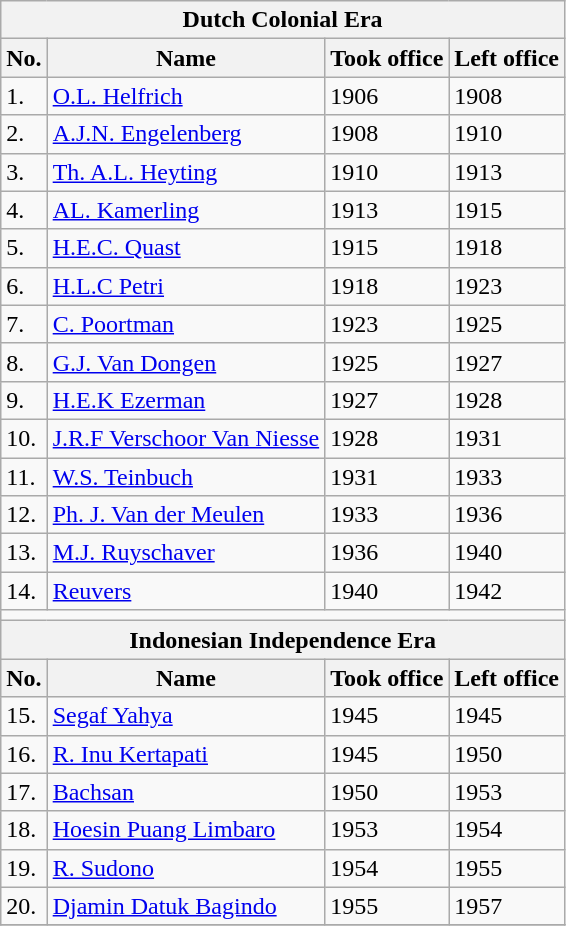<table class="wikitable">
<tr>
<th colspan=4>Dutch Colonial Era</th>
</tr>
<tr>
<th>No.</th>
<th>Name</th>
<th>Took office</th>
<th>Left office</th>
</tr>
<tr>
<td>1.</td>
<td><a href='#'>O.L. Helfrich</a></td>
<td>1906</td>
<td>1908</td>
</tr>
<tr>
<td>2.</td>
<td><a href='#'>A.J.N. Engelenberg</a></td>
<td>1908</td>
<td>1910</td>
</tr>
<tr>
<td>3.</td>
<td><a href='#'>Th. A.L. Heyting</a></td>
<td>1910</td>
<td>1913</td>
</tr>
<tr>
<td>4.</td>
<td><a href='#'>AL. Kamerling</a></td>
<td>1913</td>
<td>1915</td>
</tr>
<tr>
<td>5.</td>
<td><a href='#'>H.E.C. Quast</a></td>
<td>1915</td>
<td>1918</td>
</tr>
<tr>
<td>6.</td>
<td><a href='#'>H.L.C Petri</a></td>
<td>1918</td>
<td>1923</td>
</tr>
<tr>
<td>7.</td>
<td><a href='#'>C. Poortman</a></td>
<td>1923</td>
<td>1925</td>
</tr>
<tr>
<td>8.</td>
<td><a href='#'>G.J. Van Dongen</a></td>
<td>1925</td>
<td>1927</td>
</tr>
<tr>
<td>9.</td>
<td><a href='#'>H.E.K Ezerman</a></td>
<td>1927</td>
<td>1928</td>
</tr>
<tr>
<td>10.</td>
<td><a href='#'>J.R.F Verschoor Van Niesse</a></td>
<td>1928</td>
<td>1931</td>
</tr>
<tr>
<td>11.</td>
<td><a href='#'>W.S. Teinbuch</a></td>
<td>1931</td>
<td>1933</td>
</tr>
<tr>
<td>12.</td>
<td><a href='#'>Ph. J. Van der Meulen</a></td>
<td>1933</td>
<td>1936</td>
</tr>
<tr>
<td>13.</td>
<td><a href='#'>M.J. Ruyschaver</a></td>
<td>1936</td>
<td>1940</td>
</tr>
<tr>
<td>14.</td>
<td><a href='#'>Reuvers</a></td>
<td>1940</td>
<td>1942</td>
</tr>
<tr>
<td colspan=4></td>
</tr>
<tr>
<th colspan=4>Indonesian Independence Era</th>
</tr>
<tr>
<th>No.</th>
<th>Name</th>
<th>Took office</th>
<th>Left office</th>
</tr>
<tr>
<td>15.</td>
<td><a href='#'>Segaf Yahya</a></td>
<td>1945</td>
<td>1945</td>
</tr>
<tr>
<td>16.</td>
<td><a href='#'>R. Inu Kertapati</a></td>
<td>1945</td>
<td>1950</td>
</tr>
<tr>
<td>17.</td>
<td><a href='#'>Bachsan</a></td>
<td>1950</td>
<td>1953</td>
</tr>
<tr>
<td>18.</td>
<td><a href='#'>Hoesin Puang Limbaro</a></td>
<td>1953</td>
<td>1954</td>
</tr>
<tr>
<td>19.</td>
<td><a href='#'>R. Sudono</a></td>
<td>1954</td>
<td>1955</td>
</tr>
<tr>
<td>20.</td>
<td><a href='#'>Djamin Datuk Bagindo</a></td>
<td>1955</td>
<td>1957</td>
</tr>
<tr>
</tr>
</table>
